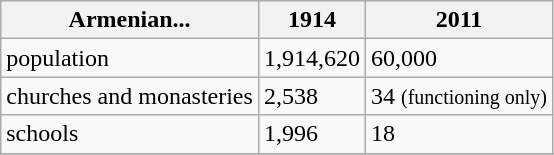<table class="wikitable floatright">
<tr>
<th>Armenian...</th>
<th>1914</th>
<th>2011</th>
</tr>
<tr>
<td>population</td>
<td>1,914,620</td>
<td>60,000</td>
</tr>
<tr>
<td>churches and monasteries</td>
<td>2,538</td>
<td>34 <small>(functioning only)</small></td>
</tr>
<tr>
<td>schools</td>
<td>1,996</td>
<td>18</td>
</tr>
<tr>
</tr>
</table>
